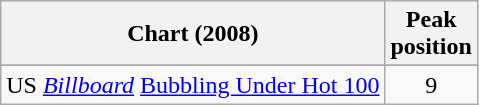<table class="wikitable sortable">
<tr>
<th align="left">Chart (2008)</th>
<th align="center">Peak<br>position</th>
</tr>
<tr>
</tr>
<tr>
<td>US <em><a href='#'>Billboard</a></em> <a href='#'>Bubbling Under Hot 100</a></td>
<td align="center">9</td>
</tr>
</table>
